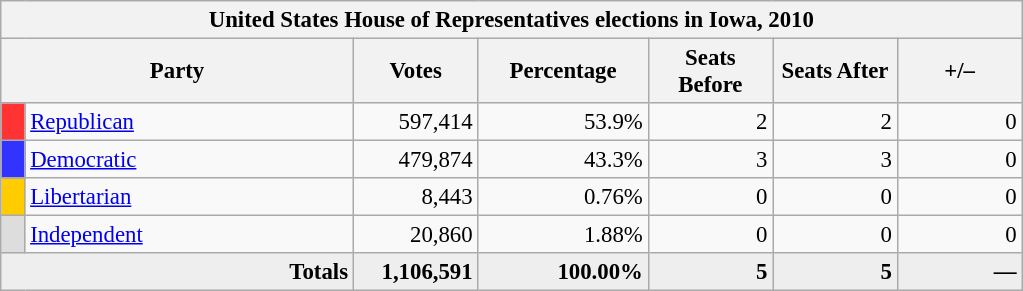<table class="wikitable" style="font-size: 95%;">
<tr>
<th colspan="7">United States House of Representatives elections in Iowa, 2010</th>
</tr>
<tr>
<th colspan=2 style="width: 15em">Party</th>
<th style="width: 5em">Votes</th>
<th style="width: 7em">Percentage</th>
<th style="width: 5em">Seats Before</th>
<th style="width: 5em">Seats After</th>
<th style="width: 5em">+/–</th>
</tr>
<tr>
<th style="background-color:#FF3333; width: 3px"></th>
<td style="width: 130px"><a href='#'>Republican</a></td>
<td align="right">597,414</td>
<td align="right">53.9%</td>
<td align="right">2</td>
<td align="right">2</td>
<td align="right">0</td>
</tr>
<tr>
<th style="background-color:#3333FF; width: 3px"></th>
<td style="width: 130px"><a href='#'>Democratic</a></td>
<td align="right">479,874</td>
<td align="right">43.3%</td>
<td align="right">3</td>
<td align="right">3</td>
<td align="right">0</td>
</tr>
<tr>
<th style="background-color:#FFCC00; width: 3px"></th>
<td style="width: 130px"><a href='#'>Libertarian</a></td>
<td align="right">8,443</td>
<td align="right">0.76%</td>
<td align="right">0</td>
<td align="right">0</td>
<td align="right">0</td>
</tr>
<tr>
<th style="background-color:#DDDDDD; width: 3px"></th>
<td style="width: 130px"><a href='#'>Independent</a></td>
<td align="right">20,860</td>
<td align="right">1.88%</td>
<td align="right">0</td>
<td align="right">0</td>
<td align="right">0</td>
</tr>
<tr bgcolor="#EEEEEE">
<td colspan="2" align="right"><strong>Totals</strong></td>
<td align="right"><strong>1,106,591</strong></td>
<td align="right"><strong>100.00%</strong></td>
<td align="right"><strong>5</strong></td>
<td align="right"><strong>5</strong></td>
<td align="right"><strong>—</strong></td>
</tr>
</table>
